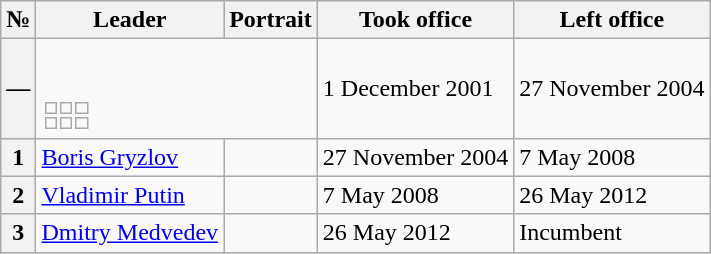<table class="wikitable">
<tr>
<th>№</th>
<th>Leader</th>
<th>Portrait</th>
<th>Took office</th>
<th>Left office</th>
</tr>
<tr>
<th>—</th>
<td colspan="2" style="text-align:center;"><br><br><table style="text-align: center;">
<tr>
<td></td>
<td></td>
<td></td>
</tr>
<tr>
<td></td>
<td></td>
<td></td>
</tr>
</table>
</td>
<td>1 December 2001</td>
<td>27 November 2004</td>
</tr>
<tr>
<th>1</th>
<td><a href='#'>Boris Gryzlov</a></td>
<td></td>
<td>27 November 2004</td>
<td>7 May 2008</td>
</tr>
<tr>
<th>2</th>
<td><a href='#'>Vladimir Putin</a></td>
<td></td>
<td>7 May 2008</td>
<td>26 May 2012</td>
</tr>
<tr>
<th>3</th>
<td><a href='#'>Dmitry Medvedev</a></td>
<td></td>
<td>26 May 2012</td>
<td>Incumbent</td>
</tr>
</table>
